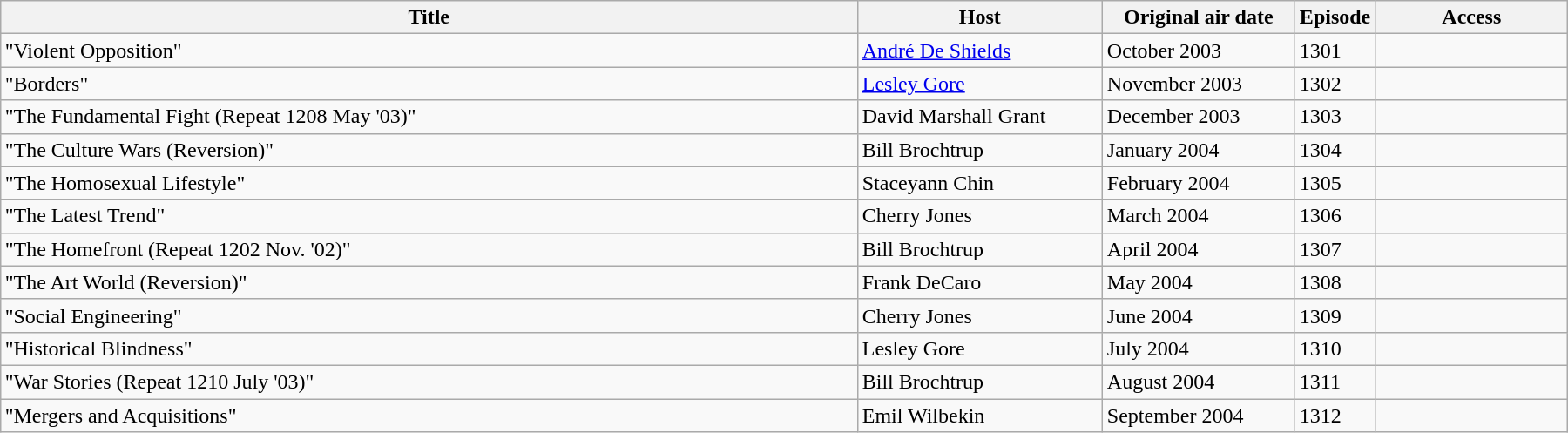<table class="wikitable" style="text-align=center; width:95%; margin:auto;">
<tr>
<th>Title</th>
<th width="180">Host</th>
<th width="140">Original air date</th>
<th width="40">Episode</th>
<th width="140">Access</th>
</tr>
<tr>
<td>"Violent Opposition"</td>
<td><a href='#'>André De Shields</a></td>
<td>October 2003</td>
<td>1301</td>
<td></td>
</tr>
<tr>
<td>"Borders"</td>
<td><a href='#'>Lesley Gore</a></td>
<td>November 2003</td>
<td>1302</td>
<td></td>
</tr>
<tr>
<td>"The Fundamental Fight (Repeat 1208 May '03)"</td>
<td>David Marshall Grant</td>
<td>December 2003</td>
<td>1303</td>
<td></td>
</tr>
<tr>
<td>"The Culture Wars (Reversion)"</td>
<td>Bill Brochtrup</td>
<td>January 2004</td>
<td>1304</td>
<td></td>
</tr>
<tr>
<td>"The Homosexual Lifestyle"</td>
<td>Staceyann Chin</td>
<td>February 2004</td>
<td>1305</td>
<td></td>
</tr>
<tr>
<td>"The Latest Trend"</td>
<td>Cherry Jones</td>
<td>March 2004</td>
<td>1306</td>
<td></td>
</tr>
<tr>
<td>"The Homefront (Repeat 1202 Nov. '02)"</td>
<td>Bill Brochtrup</td>
<td>April 2004</td>
<td>1307</td>
<td></td>
</tr>
<tr>
<td>"The Art World (Reversion)"</td>
<td>Frank DeCaro</td>
<td>May 2004</td>
<td>1308</td>
<td></td>
</tr>
<tr>
<td>"Social Engineering"</td>
<td>Cherry Jones</td>
<td>June 2004</td>
<td>1309</td>
<td></td>
</tr>
<tr>
<td>"Historical Blindness"</td>
<td>Lesley Gore</td>
<td>July 2004</td>
<td>1310</td>
<td></td>
</tr>
<tr>
<td>"War Stories (Repeat 1210 July '03)"</td>
<td>Bill Brochtrup</td>
<td>August 2004</td>
<td>1311</td>
<td></td>
</tr>
<tr>
<td>"Mergers and Acquisitions"</td>
<td>Emil Wilbekin</td>
<td>September 2004</td>
<td>1312</td>
<td></td>
</tr>
</table>
